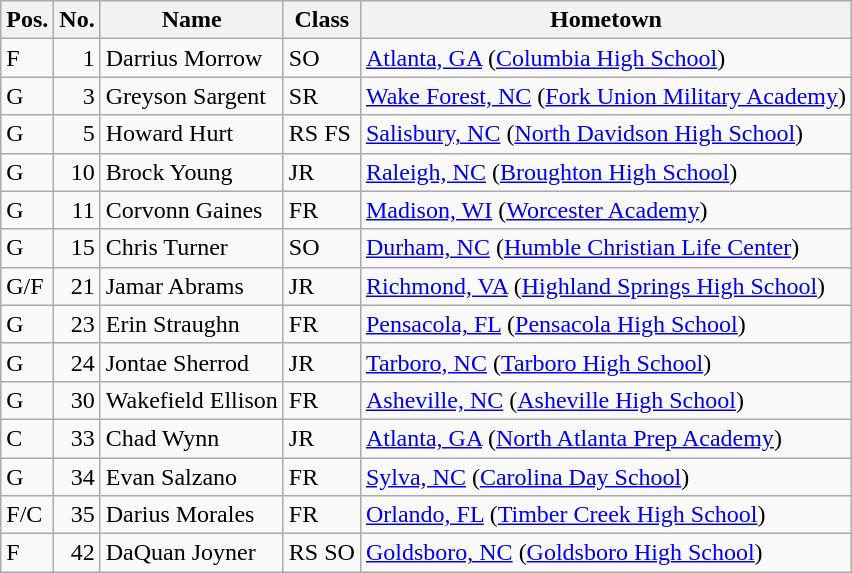<table class="wikitable">
<tr>
<th>Pos.</th>
<th>No.</th>
<th>Name</th>
<th>Class</th>
<th>Hometown</th>
</tr>
<tr>
<td>F</td>
<td align="right">1</td>
<td>Darrius Morrow</td>
<td>SO</td>
<td><a href='#'>Atlanta, GA</a> (<a href='#'>Columbia High School</a>)</td>
</tr>
<tr>
<td>G</td>
<td align="right">3</td>
<td>Greyson Sargent</td>
<td>SR</td>
<td><a href='#'>Wake Forest, NC</a> (<a href='#'>Fork Union Military Academy</a>)</td>
</tr>
<tr>
<td>G</td>
<td align="right">5</td>
<td>Howard Hurt</td>
<td>RS FS</td>
<td><a href='#'>Salisbury, NC</a> (<a href='#'>North Davidson High School</a>)</td>
</tr>
<tr>
<td>G</td>
<td align="right">10</td>
<td>Brock Young</td>
<td>JR</td>
<td><a href='#'>Raleigh, NC</a> (<a href='#'>Broughton High School</a>)</td>
</tr>
<tr>
<td>G</td>
<td align="right">11</td>
<td>Corvonn Gaines</td>
<td>FR</td>
<td><a href='#'>Madison, WI</a> (<a href='#'>Worcester Academy</a>)</td>
</tr>
<tr>
<td>G</td>
<td align="right">15</td>
<td>Chris Turner</td>
<td>SO</td>
<td><a href='#'>Durham, NC</a> (<a href='#'>Humble Christian Life Center</a>)</td>
</tr>
<tr>
<td>G/F</td>
<td align="right">21</td>
<td>Jamar Abrams</td>
<td>JR</td>
<td><a href='#'>Richmond, VA</a> (<a href='#'>Highland Springs High School</a>)</td>
</tr>
<tr>
<td>G</td>
<td align="right">23</td>
<td>Erin Straughn</td>
<td>FR</td>
<td><a href='#'>Pensacola, FL</a> (<a href='#'>Pensacola High School</a>)</td>
</tr>
<tr>
<td>G</td>
<td align="right">24</td>
<td>Jontae Sherrod</td>
<td>JR</td>
<td><a href='#'>Tarboro, NC</a> (<a href='#'>Tarboro High School</a>)</td>
</tr>
<tr>
<td>G</td>
<td align="right">30</td>
<td>Wakefield Ellison</td>
<td>FR</td>
<td><a href='#'>Asheville, NC</a> (<a href='#'>Asheville High School</a>)</td>
</tr>
<tr>
<td>C</td>
<td align="right">33</td>
<td>Chad Wynn</td>
<td>JR</td>
<td><a href='#'>Atlanta, GA</a> (<a href='#'>North Atlanta Prep Academy</a>)</td>
</tr>
<tr>
<td>G</td>
<td align="right">34</td>
<td>Evan Salzano</td>
<td>FR</td>
<td><a href='#'>Sylva, NC</a> (<a href='#'>Carolina Day School</a>)</td>
</tr>
<tr>
<td>F/C</td>
<td align="right">35</td>
<td>Darius Morales</td>
<td>FR</td>
<td><a href='#'>Orlando, FL</a> (<a href='#'>Timber Creek High School</a>)</td>
</tr>
<tr>
<td>F</td>
<td align="right">42</td>
<td>DaQuan Joyner</td>
<td>RS SO</td>
<td><a href='#'>Goldsboro, NC</a> (<a href='#'>Goldsboro High School</a>)</td>
</tr>
</table>
